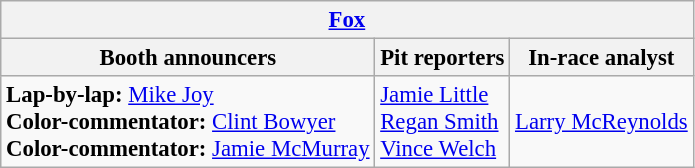<table class="wikitable" style="font-size: 95%">
<tr>
<th colspan="3"><a href='#'>Fox</a></th>
</tr>
<tr>
<th>Booth announcers</th>
<th>Pit reporters</th>
<th>In-race analyst</th>
</tr>
<tr>
<td><strong>Lap-by-lap:</strong> <a href='#'>Mike Joy</a><br><strong>Color-commentator:</strong> <a href='#'>Clint Bowyer</a><br><strong>Color-commentator:</strong> <a href='#'>Jamie McMurray</a></td>
<td><a href='#'>Jamie Little</a><br><a href='#'>Regan Smith</a><br><a href='#'>Vince Welch</a></td>
<td><a href='#'>Larry McReynolds</a></td>
</tr>
</table>
